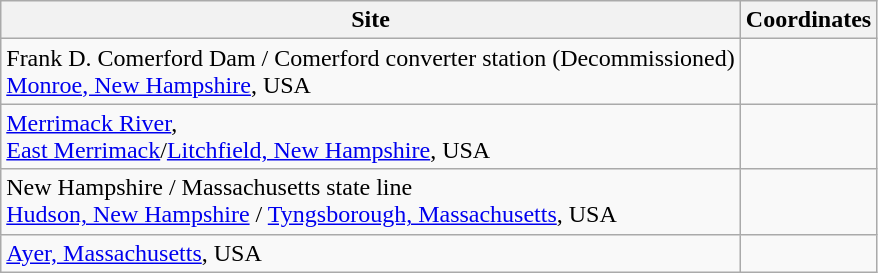<table class="wikitable sortable">
<tr>
<th>Site</th>
<th>Coordinates</th>
</tr>
<tr>
<td>Frank D. Comerford Dam / Comerford converter station (Decommissioned) <br><a href='#'>Monroe, New Hampshire</a>, USA</td>
<td></td>
</tr>
<tr>
<td><a href='#'>Merrimack River</a>,<br><a href='#'>East Merrimack</a>/<a href='#'>Litchfield, New Hampshire</a>, USA</td>
<td></td>
</tr>
<tr>
<td>New Hampshire / Massachusetts state line<br><a href='#'>Hudson, New Hampshire</a> / <a href='#'>Tyngsborough, Massachusetts</a>, USA</td>
<td></td>
</tr>
<tr>
<td><a href='#'>Ayer, Massachusetts</a>, USA</td>
<td></td>
</tr>
</table>
